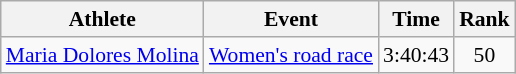<table class=wikitable style="font-size:90%">
<tr>
<th>Athlete</th>
<th>Event</th>
<th>Time</th>
<th>Rank</th>
</tr>
<tr align=center>
<td align=left><a href='#'>Maria Dolores Molina</a></td>
<td align=left><a href='#'>Women's road race</a></td>
<td>3:40:43</td>
<td>50</td>
</tr>
</table>
